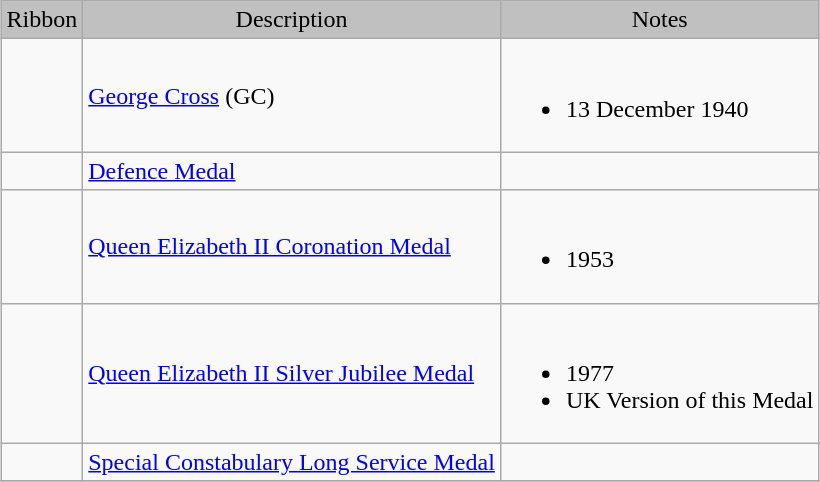<table class="wikitable" style="margin:1em auto;">
<tr style="background:silver;" align="center">
<td>Ribbon</td>
<td>Description</td>
<td>Notes</td>
</tr>
<tr>
<td></td>
<td><a href='#'>George Cross</a> (GC)</td>
<td><br><ul><li>13 December 1940</li></ul></td>
</tr>
<tr>
<td></td>
<td><a href='#'>Defence Medal</a></td>
<td></td>
</tr>
<tr>
<td></td>
<td><a href='#'>Queen Elizabeth II Coronation Medal</a></td>
<td><br><ul><li>1953</li></ul></td>
</tr>
<tr>
<td></td>
<td><a href='#'>Queen Elizabeth II Silver Jubilee Medal</a></td>
<td><br><ul><li>1977</li><li>UK Version of this Medal</li></ul></td>
</tr>
<tr>
<td></td>
<td><a href='#'>Special Constabulary Long Service Medal</a></td>
<td></td>
</tr>
<tr>
</tr>
</table>
